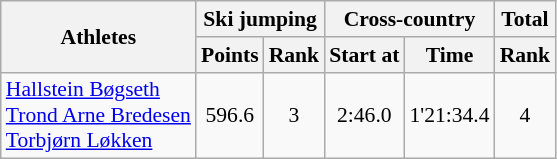<table class="wikitable" border="1" style="font-size:90%">
<tr>
<th rowspan="2">Athletes</th>
<th colspan="2">Ski jumping</th>
<th colspan="2">Cross-country</th>
<th>Total</th>
</tr>
<tr>
<th>Points</th>
<th>Rank</th>
<th>Start at</th>
<th>Time</th>
<th>Rank</th>
</tr>
<tr>
<td><a href='#'>Hallstein Bøgseth</a><br><a href='#'>Trond Arne Bredesen</a><br><a href='#'>Torbjørn Løkken</a></td>
<td align=center>596.6</td>
<td align=center>3</td>
<td align=center>2:46.0</td>
<td align=center>1'21:34.4</td>
<td align=center>4</td>
</tr>
</table>
